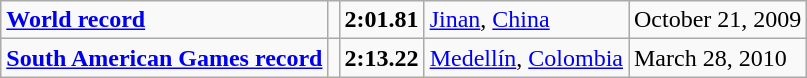<table class="wikitable">
<tr>
<td><strong><a href='#'>World record</a></strong></td>
<td></td>
<td><strong>2:01.81</strong></td>
<td><a href='#'>Jinan</a>, <a href='#'>China</a></td>
<td>October 21, 2009</td>
</tr>
<tr>
<td><strong><a href='#'>South American Games record</a></strong></td>
<td></td>
<td><strong>2:13.22</strong></td>
<td><a href='#'>Medellín</a>, <a href='#'>Colombia</a></td>
<td>March 28, 2010</td>
</tr>
</table>
